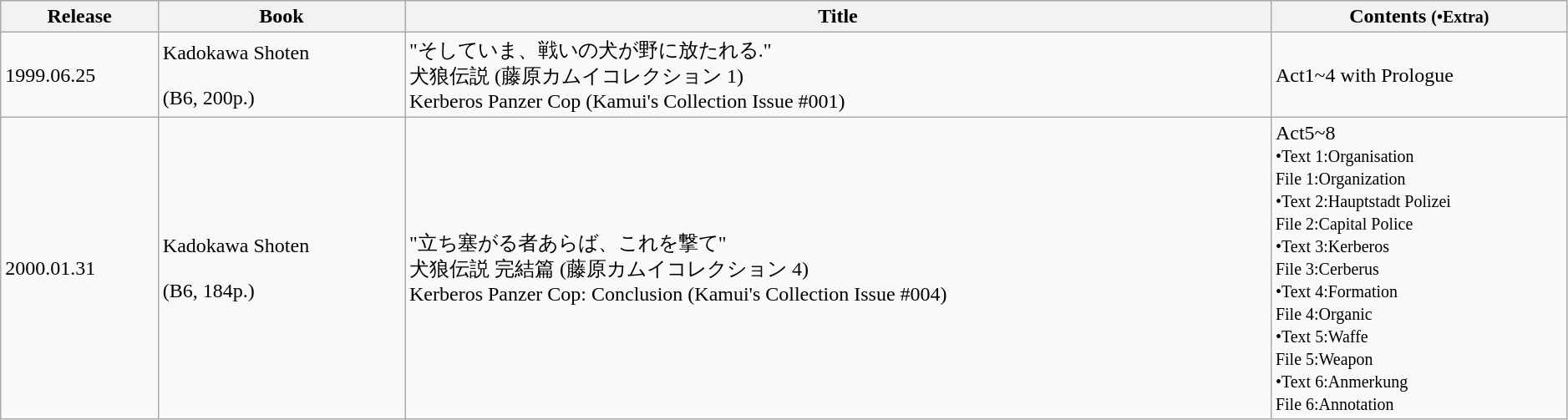<table class="wikitable" width=99% border="1">
<tr>
<th rowspan="1" align="center"><strong>Release</strong></th>
<th rowspan="1" align="center"><strong>Book</strong></th>
<th rowspan="1" align="center"><strong>Title</strong></th>
<th rowspan="1" align="center"><strong>Contents</strong> <small>(•Extra)</small></th>
</tr>
<tr>
<td>1999.06.25</td>
<td>Kadokawa Shoten<br><br>(B6, 200p.)</td>
<td>"そしていま、戦いの犬が野に放たれる."<br>犬狼伝説 (藤原カムイコレクション 1)<br>Kerberos Panzer Cop (Kamui's Collection Issue #001)</td>
<td>Act1~4 with Prologue</td>
</tr>
<tr>
<td>2000.01.31</td>
<td>Kadokawa Shoten<br><br>(B6, 184p.)</td>
<td>"立ち塞がる者あらば、これを撃て"<br>犬狼伝説 完結篇 (藤原カムイコレクション 4)<br>Kerberos Panzer Cop: Conclusion (Kamui's Collection Issue #004)</td>
<td>Act5~8<br><small>•Text 1:Organisation<br>File 1:Organization<br>•Text 2:Hauptstadt Polizei<br>File 2:Capital Police<br>•Text 3:Kerberos<br>File 3:Cerberus<br>•Text 4:Formation<br>File 4:Organic<br>•Text 5:Waffe<br>File 5:Weapon<br>•Text 6:Anmerkung<br>File 6:Annotation</small></td>
</tr>
</table>
